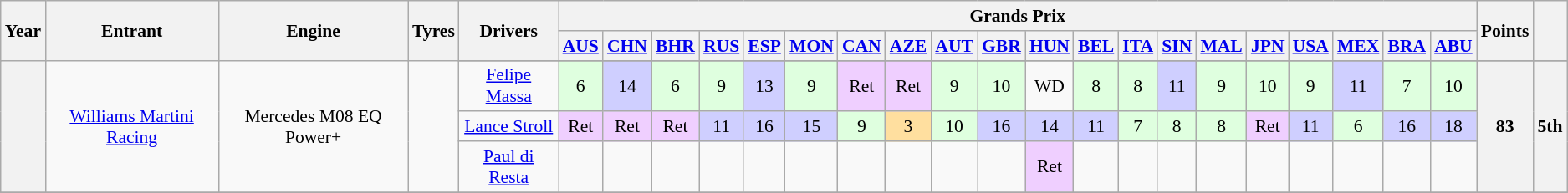<table class="wikitable" style="text-align:center; font-size:90%">
<tr>
<th rowspan="2">Year</th>
<th rowspan="2">Entrant</th>
<th rowspan="2">Engine</th>
<th rowspan="2">Tyres</th>
<th rowspan="2">Drivers</th>
<th colspan="20">Grands Prix</th>
<th rowspan="2">Points</th>
<th rowspan="2"></th>
</tr>
<tr>
<th><a href='#'>AUS</a></th>
<th><a href='#'>CHN</a></th>
<th><a href='#'>BHR</a></th>
<th><a href='#'>RUS</a></th>
<th><a href='#'>ESP</a></th>
<th><a href='#'>MON</a></th>
<th><a href='#'>CAN</a></th>
<th><a href='#'>AZE</a></th>
<th><a href='#'>AUT</a></th>
<th><a href='#'>GBR</a></th>
<th><a href='#'>HUN</a></th>
<th><a href='#'>BEL</a></th>
<th><a href='#'>ITA</a></th>
<th><a href='#'>SIN</a></th>
<th><a href='#'>MAL</a></th>
<th><a href='#'>JPN</a></th>
<th><a href='#'>USA</a></th>
<th><a href='#'>MEX</a></th>
<th><a href='#'>BRA</a></th>
<th><a href='#'>ABU</a></th>
</tr>
<tr>
<th rowspan="4"></th>
<td rowspan="4"><a href='#'>Williams Martini Racing</a></td>
<td rowspan="4">Mercedes M08 EQ Power+</td>
<td rowspan="4"></td>
</tr>
<tr>
<td align="center"><a href='#'>Felipe Massa</a></td>
<td style="background-color:#dfffdf">6</td>
<td style="background-color:#cfcfff">14</td>
<td style="background-color:#dfffdf">6</td>
<td style="background-color:#dfffdf">9</td>
<td style="background-color:#cfcfff">13</td>
<td style="background-color:#dfffdf">9</td>
<td style="background-color:#efcfff">Ret</td>
<td style="background-color:#efcfff">Ret</td>
<td style="background-color:#dfffdf">9</td>
<td style="background-color:#dfffdf">10</td>
<td>WD</td>
<td style="background-color:#dfffdf">8</td>
<td style="background-color:#dfffdf">8</td>
<td style="background-color:#cfcfff">11</td>
<td style="background-color:#dfffdf">9</td>
<td style="background-color:#dfffdf">10</td>
<td style="background-color:#dfffdf">9</td>
<td style="background-color:#cfcfff">11</td>
<td style="background-color:#dfffdf">7</td>
<td style="background-color:#dfffdf">10</td>
<th rowspan="3">83</th>
<th rowspan="3">5th</th>
</tr>
<tr>
<td align="center"><a href='#'>Lance Stroll</a></td>
<td style="background-color:#efcfff">Ret</td>
<td style="background-color:#efcfff">Ret</td>
<td style="background-color:#efcfff">Ret</td>
<td style="background-color:#cfcfff">11</td>
<td style="background-color:#cfcfff">16</td>
<td style="background-color:#cfcfff">15</td>
<td style="background-color:#dfffdf">9</td>
<td style="background-color:#FFDF9F">3</td>
<td style="background-color:#dfffdf">10</td>
<td style="background-color:#cfcfff">16</td>
<td style="background-color:#cfcfff">14</td>
<td style="background-color:#cfcfff">11</td>
<td style="background-color:#dfffdf">7</td>
<td style="background-color:#dfffdf">8</td>
<td style="background-color:#dfffdf">8</td>
<td style="background-color:#efcfff">Ret</td>
<td style="background-color:#cfcfff">11</td>
<td style="background-color:#dfffdf">6</td>
<td style="background-color:#cfcfff">16</td>
<td style="background-color:#cfcfff">18</td>
</tr>
<tr>
<td><a href='#'>Paul di Resta</a></td>
<td></td>
<td></td>
<td></td>
<td></td>
<td></td>
<td></td>
<td></td>
<td></td>
<td></td>
<td></td>
<td style="background-color:#efcfff">Ret</td>
<td></td>
<td></td>
<td></td>
<td></td>
<td></td>
<td></td>
<td></td>
<td></td>
<td></td>
</tr>
<tr>
</tr>
</table>
